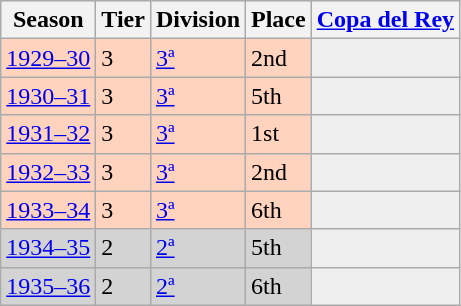<table class="wikitable">
<tr style="background:#f0f6fa;">
<th>Season</th>
<th>Tier</th>
<th>Division</th>
<th>Place</th>
<th><a href='#'>Copa del Rey</a></th>
</tr>
<tr>
<td style="background:#FFD3BD;"><a href='#'>1929–30</a></td>
<td style="background:#FFD3BD;">3</td>
<td style="background:#FFD3BD;"><a href='#'>3ª</a></td>
<td style="background:#FFD3BD;">2nd</td>
<th style="background:#efefef;"></th>
</tr>
<tr>
<td style="background:#FFD3BD;"><a href='#'>1930–31</a></td>
<td style="background:#FFD3BD;">3</td>
<td style="background:#FFD3BD;"><a href='#'>3ª</a></td>
<td style="background:#FFD3BD;">5th</td>
<th style="background:#efefef;"></th>
</tr>
<tr>
<td style="background:#FFD3BD;"><a href='#'>1931–32</a></td>
<td style="background:#FFD3BD;">3</td>
<td style="background:#FFD3BD;"><a href='#'>3ª</a></td>
<td style="background:#FFD3BD;">1st</td>
<th style="background:#efefef;"></th>
</tr>
<tr>
<td style="background:#FFD3BD;"><a href='#'>1932–33</a></td>
<td style="background:#FFD3BD;">3</td>
<td style="background:#FFD3BD;"><a href='#'>3ª</a></td>
<td style="background:#FFD3BD;">2nd</td>
<th style="background:#efefef;"></th>
</tr>
<tr>
<td style="background:#FFD3BD;"><a href='#'>1933–34</a></td>
<td style="background:#FFD3BD;">3</td>
<td style="background:#FFD3BD;"><a href='#'>3ª</a></td>
<td style="background:#FFD3BD;">6th</td>
<th style="background:#efefef;"></th>
</tr>
<tr>
<td style="background:#D3D3D3;"><a href='#'>1934–35</a></td>
<td style="background:#D3D3D3;">2</td>
<td style="background:#D3D3D3;"><a href='#'>2ª</a></td>
<td style="background:#D3D3D3;">5th</td>
<th style="background:#efefef;"></th>
</tr>
<tr>
<td style="background:#D3D3D3;"><a href='#'>1935–36</a></td>
<td style="background:#D3D3D3;">2</td>
<td style="background:#D3D3D3;"><a href='#'>2ª</a></td>
<td style="background:#D3D3D3;">6th</td>
<th style="background:#efefef;"></th>
</tr>
</table>
